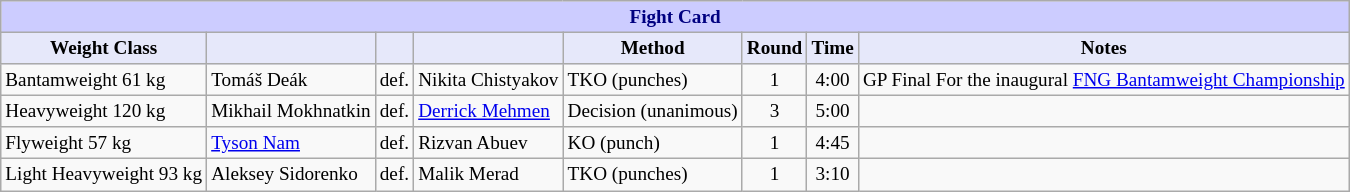<table class="wikitable" style="font-size: 80%;">
<tr>
<th colspan="8" style="background-color: #ccf; color: #000080; text-align: center;"><strong>Fight Card</strong></th>
</tr>
<tr>
<th colspan="1" style="background-color: #E6E8FA; color: #000000; text-align: center;">Weight Class</th>
<th colspan="1" style="background-color: #E6E8FA; color: #000000; text-align: center;"></th>
<th colspan="1" style="background-color: #E6E8FA; color: #000000; text-align: center;"></th>
<th colspan="1" style="background-color: #E6E8FA; color: #000000; text-align: center;"></th>
<th colspan="1" style="background-color: #E6E8FA; color: #000000; text-align: center;">Method</th>
<th colspan="1" style="background-color: #E6E8FA; color: #000000; text-align: center;">Round</th>
<th colspan="1" style="background-color: #E6E8FA; color: #000000; text-align: center;">Time</th>
<th colspan="1" style="background-color: #E6E8FA; color: #000000; text-align: center;">Notes</th>
</tr>
<tr>
<td>Bantamweight 61 kg</td>
<td> Tomáš Deák</td>
<td>def.</td>
<td> Nikita Chistyakov</td>
<td>TKO (punches)</td>
<td align=center>1</td>
<td align=center>4:00</td>
<td>GP Final For the inaugural <a href='#'>FNG Bantamweight Championship</a></td>
</tr>
<tr>
<td>Heavyweight 120 kg</td>
<td> Mikhail Mokhnatkin</td>
<td>def.</td>
<td> <a href='#'>Derrick Mehmen</a></td>
<td>Decision (unanimous)</td>
<td align=center>3</td>
<td align=center>5:00</td>
<td></td>
</tr>
<tr>
<td>Flyweight 57 kg</td>
<td> <a href='#'>Tyson Nam</a></td>
<td>def.</td>
<td> Rizvan Abuev</td>
<td>KO (punch)</td>
<td align=center>1</td>
<td align=center>4:45</td>
<td></td>
</tr>
<tr>
<td>Light Heavyweight 93 kg</td>
<td> Aleksey Sidorenko</td>
<td>def.</td>
<td> Malik Merad</td>
<td>TKO (punches)</td>
<td align=center>1</td>
<td align=center>3:10</td>
<td></td>
</tr>
</table>
